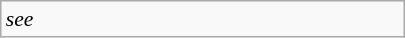<table class="wikitable floatright" style="font-size: 0.9em; width: 270px">
<tr>
<td><em>see </em></td>
</tr>
</table>
